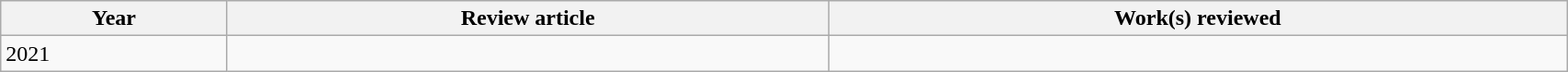<table class='wikitable sortable' width='90%'>
<tr>
<th>Year</th>
<th class='unsortable'>Review article</th>
<th class='unsortable'>Work(s) reviewed</th>
</tr>
<tr>
<td>2021</td>
<td></td>
<td></td>
</tr>
</table>
